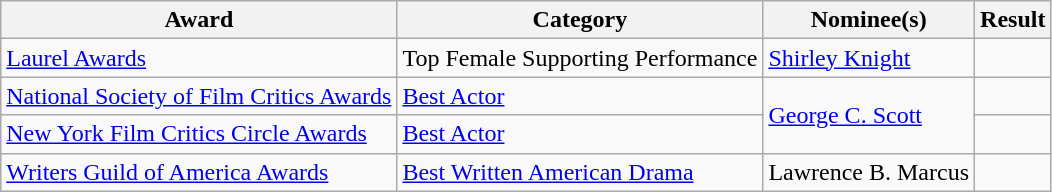<table class="wikitable plainrowheaders">
<tr>
<th>Award</th>
<th>Category</th>
<th>Nominee(s)</th>
<th>Result</th>
</tr>
<tr>
<td><a href='#'>Laurel Awards</a></td>
<td>Top Female Supporting Performance</td>
<td><a href='#'>Shirley Knight</a></td>
<td></td>
</tr>
<tr>
<td><a href='#'>National Society of Film Critics Awards</a></td>
<td><a href='#'>Best Actor</a></td>
<td rowspan="2"><a href='#'>George C. Scott</a></td>
<td></td>
</tr>
<tr>
<td><a href='#'>New York Film Critics Circle Awards</a></td>
<td><a href='#'>Best Actor</a></td>
<td></td>
</tr>
<tr>
<td><a href='#'>Writers Guild of America Awards</a></td>
<td><a href='#'>Best Written American Drama</a></td>
<td>Lawrence B. Marcus</td>
<td></td>
</tr>
</table>
